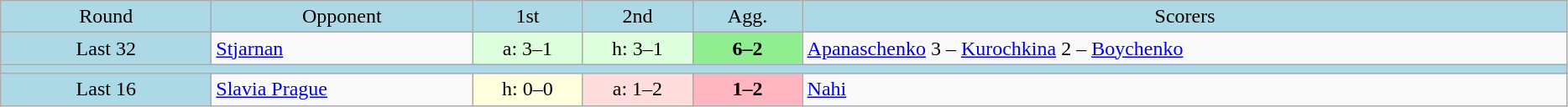<table class="wikitable" style="text-align:center">
<tr bgcolor=lightblue>
<td width=160px>Round</td>
<td width=200px>Opponent</td>
<td width=80px>1st</td>
<td width=80px>2nd</td>
<td width=80px>Agg.</td>
<td width=600px>Scorers</td>
</tr>
<tr>
<td bgcolor=lightblue>Last 32</td>
<td align=left> <a href='#'>Stjarnan</a></td>
<td bgcolor="#ddffdd">a: 3–1</td>
<td bgcolor="#ddffdd">h: 3–1</td>
<td bgcolor=lightgreen><strong>6–2</strong></td>
<td align=left><a href='#'>Apanaschenko</a> 3 – <a href='#'>Kurochkina</a> 2 – <a href='#'>Boychenko</a></td>
</tr>
<tr bgcolor=lightblue>
<td colspan=6></td>
</tr>
<tr>
<td bgcolor=lightblue>Last 16</td>
<td align=left> <a href='#'>Slavia Prague</a></td>
<td bgcolor="#ffffdd">h: 0–0</td>
<td bgcolor="#ffdddd">a: 1–2</td>
<td bgcolor=lightpink><strong>1–2</strong></td>
<td align=left><a href='#'>Nahi</a></td>
</tr>
</table>
